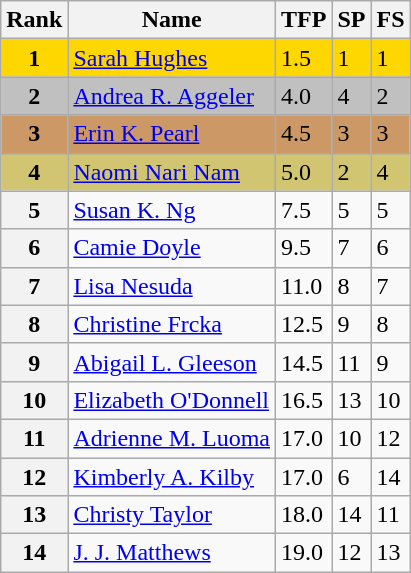<table class="wikitable sortable">
<tr>
<th>Rank</th>
<th>Name</th>
<th>TFP</th>
<th>SP</th>
<th>FS</th>
</tr>
<tr bgcolor="gold">
<td align="center"><strong>1</strong></td>
<td><a href='#'>Sarah Hughes</a></td>
<td>1.5</td>
<td>1</td>
<td>1</td>
</tr>
<tr bgcolor="silver">
<td align="center"><strong>2</strong></td>
<td><a href='#'>Andrea R. Aggeler</a></td>
<td>4.0</td>
<td>4</td>
<td>2</td>
</tr>
<tr bgcolor="cc9966">
<td align="center"><strong>3</strong></td>
<td><a href='#'>Erin K. Pearl</a></td>
<td>4.5</td>
<td>3</td>
<td>3</td>
</tr>
<tr bgcolor="#d1c571">
<td align="center"><strong>4</strong></td>
<td><a href='#'>Naomi Nari Nam</a></td>
<td>5.0</td>
<td>2</td>
<td>4</td>
</tr>
<tr>
<th>5</th>
<td><a href='#'>Susan K. Ng</a></td>
<td>7.5</td>
<td>5</td>
<td>5</td>
</tr>
<tr>
<th>6</th>
<td><a href='#'>Camie Doyle</a></td>
<td>9.5</td>
<td>7</td>
<td>6</td>
</tr>
<tr>
<th>7</th>
<td><a href='#'>Lisa Nesuda</a></td>
<td>11.0</td>
<td>8</td>
<td>7</td>
</tr>
<tr>
<th>8</th>
<td><a href='#'>Christine Frcka</a></td>
<td>12.5</td>
<td>9</td>
<td>8</td>
</tr>
<tr>
<th>9</th>
<td><a href='#'>Abigail L. Gleeson</a></td>
<td>14.5</td>
<td>11</td>
<td>9</td>
</tr>
<tr>
<th>10</th>
<td><a href='#'>Elizabeth O'Donnell</a></td>
<td>16.5</td>
<td>13</td>
<td>10</td>
</tr>
<tr>
<th>11</th>
<td><a href='#'>Adrienne M. Luoma</a></td>
<td>17.0</td>
<td>10</td>
<td>12</td>
</tr>
<tr>
<th>12</th>
<td><a href='#'>Kimberly A. Kilby</a></td>
<td>17.0</td>
<td>6</td>
<td>14</td>
</tr>
<tr>
<th>13</th>
<td><a href='#'>Christy Taylor</a></td>
<td>18.0</td>
<td>14</td>
<td>11</td>
</tr>
<tr>
<th>14</th>
<td><a href='#'>J. J. Matthews</a></td>
<td>19.0</td>
<td>12</td>
<td>13</td>
</tr>
</table>
